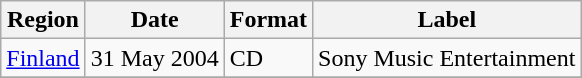<table class=wikitable>
<tr>
<th>Region</th>
<th>Date</th>
<th>Format</th>
<th>Label</th>
</tr>
<tr>
<td><a href='#'>Finland</a></td>
<td>31 May 2004</td>
<td>CD</td>
<td>Sony Music Entertainment</td>
</tr>
<tr>
</tr>
</table>
